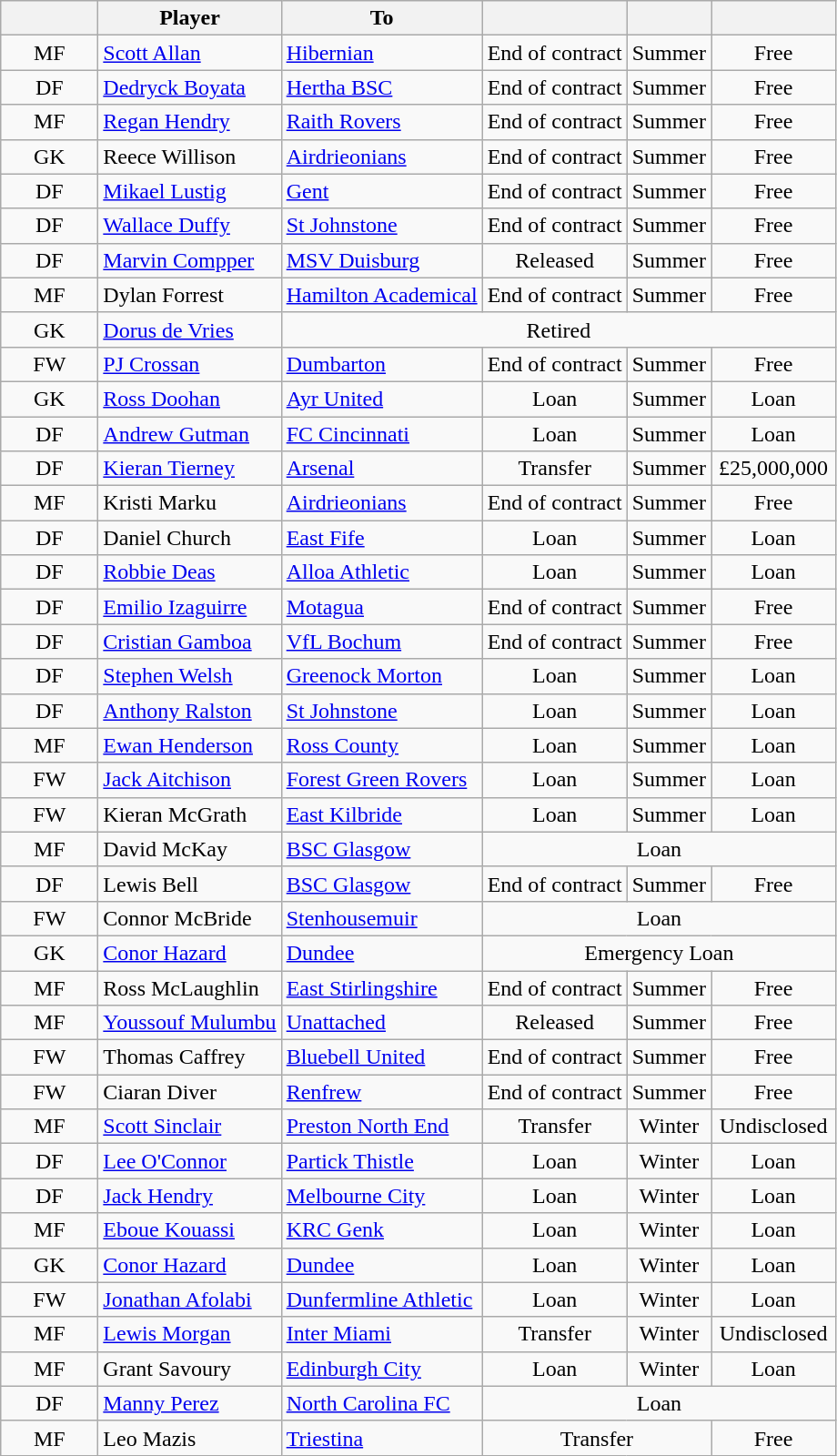<table class="wikitable sortable" style="text-align:center;">
<tr>
<th style="width:64px;"></th>
<th>Player</th>
<th>To</th>
<th></th>
<th></th>
<th style="width:84px;"></th>
</tr>
<tr>
<td>MF</td>
<td align="left"> <a href='#'>Scott Allan</a></td>
<td style="text-align:left"> <a href='#'>Hibernian</a></td>
<td>End of contract</td>
<td>Summer</td>
<td>Free</td>
</tr>
<tr>
<td>DF</td>
<td align="left"> <a href='#'>Dedryck Boyata</a></td>
<td style="text-align:left"> <a href='#'>Hertha BSC</a></td>
<td>End of contract</td>
<td>Summer</td>
<td>Free</td>
</tr>
<tr>
<td>MF</td>
<td align="left"> <a href='#'>Regan Hendry</a></td>
<td style="text-align:left"> <a href='#'>Raith Rovers</a></td>
<td>End of contract</td>
<td>Summer</td>
<td>Free</td>
</tr>
<tr>
<td>GK</td>
<td align="left"> Reece Willison</td>
<td style="text-align:left"> <a href='#'>Airdrieonians</a></td>
<td>End of contract</td>
<td>Summer</td>
<td>Free</td>
</tr>
<tr>
<td>DF</td>
<td align="left"> <a href='#'>Mikael Lustig</a></td>
<td style="text-align:left"> <a href='#'>Gent</a></td>
<td>End of contract</td>
<td>Summer</td>
<td>Free</td>
</tr>
<tr>
<td>DF</td>
<td align="left"> <a href='#'>Wallace Duffy</a></td>
<td style="text-align:left"> <a href='#'>St Johnstone</a></td>
<td>End of contract</td>
<td>Summer</td>
<td>Free</td>
</tr>
<tr>
<td>DF</td>
<td align="left"> <a href='#'>Marvin Compper</a></td>
<td style="text-align:left"> <a href='#'>MSV Duisburg</a></td>
<td>Released</td>
<td>Summer</td>
<td>Free</td>
</tr>
<tr>
<td>MF</td>
<td align="left"> Dylan Forrest</td>
<td style="text-align:left"> <a href='#'>Hamilton Academical</a></td>
<td>End of contract</td>
<td>Summer</td>
<td>Free</td>
</tr>
<tr>
<td>GK</td>
<td align="left"> <a href='#'>Dorus de Vries</a></td>
<td align=center colspan=4>Retired</td>
</tr>
<tr>
<td>FW</td>
<td align="left"> <a href='#'>PJ Crossan</a></td>
<td style="text-align:left"> <a href='#'>Dumbarton</a></td>
<td>End of contract</td>
<td>Summer</td>
<td>Free</td>
</tr>
<tr>
<td>GK</td>
<td align="left"> <a href='#'>Ross Doohan</a></td>
<td style="text-align:left"> <a href='#'>Ayr United</a></td>
<td>Loan</td>
<td>Summer</td>
<td>Loan</td>
</tr>
<tr>
<td>DF</td>
<td align="left"> <a href='#'>Andrew Gutman</a></td>
<td style="text-align:left"> <a href='#'>FC Cincinnati</a></td>
<td>Loan</td>
<td>Summer</td>
<td>Loan</td>
</tr>
<tr>
<td>DF</td>
<td align="left"> <a href='#'>Kieran Tierney</a></td>
<td style="text-align:left"> <a href='#'>Arsenal</a></td>
<td>Transfer</td>
<td>Summer</td>
<td>£25,000,000</td>
</tr>
<tr>
<td>MF</td>
<td align="left"> Kristi Marku</td>
<td style="text-align:left"> <a href='#'>Airdrieonians</a></td>
<td>End of contract</td>
<td>Summer</td>
<td>Free</td>
</tr>
<tr>
<td>DF</td>
<td align="left"> Daniel Church</td>
<td style="text-align:left"> <a href='#'>East Fife</a></td>
<td>Loan</td>
<td>Summer</td>
<td>Loan</td>
</tr>
<tr>
<td>DF</td>
<td align="left"> <a href='#'>Robbie Deas</a></td>
<td style="text-align:left"> <a href='#'>Alloa Athletic</a></td>
<td>Loan</td>
<td>Summer</td>
<td>Loan</td>
</tr>
<tr>
<td>DF</td>
<td align="left"> <a href='#'>Emilio Izaguirre</a></td>
<td style="text-align:left"> <a href='#'>Motagua</a></td>
<td>End of contract</td>
<td>Summer</td>
<td>Free</td>
</tr>
<tr>
<td>DF</td>
<td align="left"> <a href='#'>Cristian Gamboa</a></td>
<td style="text-align:left"> <a href='#'>VfL Bochum</a></td>
<td>End of contract</td>
<td>Summer</td>
<td>Free</td>
</tr>
<tr>
<td>DF</td>
<td align="left"> <a href='#'>Stephen Welsh</a></td>
<td style="text-align:left"> <a href='#'>Greenock Morton</a></td>
<td>Loan</td>
<td>Summer</td>
<td>Loan</td>
</tr>
<tr>
<td>DF</td>
<td align="left"> <a href='#'>Anthony Ralston</a></td>
<td style="text-align:left"> <a href='#'>St Johnstone</a></td>
<td>Loan</td>
<td>Summer</td>
<td>Loan</td>
</tr>
<tr>
<td>MF</td>
<td align="left"> <a href='#'>Ewan Henderson</a></td>
<td style="text-align:left"> <a href='#'>Ross County</a></td>
<td>Loan</td>
<td>Summer</td>
<td>Loan</td>
</tr>
<tr>
<td>FW</td>
<td align="left"> <a href='#'>Jack Aitchison</a></td>
<td style="text-align:left"> <a href='#'>Forest Green Rovers</a></td>
<td>Loan</td>
<td>Summer</td>
<td>Loan</td>
</tr>
<tr>
<td>FW</td>
<td align="left"> Kieran McGrath</td>
<td style="text-align:left"> <a href='#'>East Kilbride</a></td>
<td>Loan</td>
<td>Summer</td>
<td>Loan</td>
</tr>
<tr>
<td>MF</td>
<td align="left"> David McKay</td>
<td style="text-align:left"> <a href='#'>BSC Glasgow</a></td>
<td align=center colspan=4>Loan</td>
</tr>
<tr>
<td>DF</td>
<td align="left"> Lewis Bell</td>
<td style="text-align:left"> <a href='#'>BSC Glasgow</a></td>
<td>End of contract</td>
<td>Summer</td>
<td>Free</td>
</tr>
<tr>
<td>FW</td>
<td align="left"> Connor McBride</td>
<td style="text-align:left"> <a href='#'>Stenhousemuir</a></td>
<td align=center colspan=4>Loan</td>
</tr>
<tr>
<td>GK</td>
<td align="left"> <a href='#'>Conor Hazard</a></td>
<td style="text-align:left"> <a href='#'>Dundee</a></td>
<td align=center colspan=4>Emergency Loan</td>
</tr>
<tr>
<td>MF</td>
<td align="left"> Ross McLaughlin</td>
<td style="text-align:left"> <a href='#'>East Stirlingshire</a></td>
<td>End of contract</td>
<td>Summer</td>
<td>Free</td>
</tr>
<tr>
<td>MF</td>
<td align="left"> <a href='#'>Youssouf Mulumbu</a></td>
<td style="text-align:left"><a href='#'>Unattached</a></td>
<td>Released</td>
<td>Summer</td>
<td>Free</td>
</tr>
<tr>
<td>FW</td>
<td align="left"> Thomas Caffrey</td>
<td style="text-align:left"> <a href='#'>Bluebell United</a></td>
<td>End of contract</td>
<td>Summer</td>
<td>Free</td>
</tr>
<tr>
<td>FW</td>
<td align="left"> Ciaran Diver</td>
<td style="text-align:left"> <a href='#'>Renfrew</a></td>
<td>End of contract</td>
<td>Summer</td>
<td>Free</td>
</tr>
<tr>
<td>MF</td>
<td align="left"> <a href='#'>Scott Sinclair</a></td>
<td style="text-align:left"> <a href='#'>Preston North End</a></td>
<td>Transfer</td>
<td>Winter</td>
<td>Undisclosed</td>
</tr>
<tr>
<td>DF</td>
<td align="left"> <a href='#'>Lee O'Connor</a></td>
<td style="text-align:left"> <a href='#'>Partick Thistle</a></td>
<td>Loan</td>
<td>Winter</td>
<td>Loan</td>
</tr>
<tr>
<td>DF</td>
<td align="left"> <a href='#'>Jack Hendry</a></td>
<td style="text-align:left"> <a href='#'>Melbourne City</a></td>
<td>Loan</td>
<td>Winter</td>
<td>Loan</td>
</tr>
<tr>
<td>MF</td>
<td align="left"> <a href='#'>Eboue Kouassi</a></td>
<td style="text-align:left"> <a href='#'>KRC Genk</a></td>
<td>Loan</td>
<td>Winter</td>
<td>Loan</td>
</tr>
<tr>
<td>GK</td>
<td align="left"> <a href='#'>Conor Hazard</a></td>
<td style="text-align:left"> <a href='#'>Dundee</a></td>
<td>Loan</td>
<td>Winter</td>
<td>Loan</td>
</tr>
<tr>
<td>FW</td>
<td align="left"> <a href='#'>Jonathan Afolabi</a></td>
<td style="text-align:left"> <a href='#'>Dunfermline Athletic</a></td>
<td>Loan</td>
<td>Winter</td>
<td>Loan</td>
</tr>
<tr>
<td>MF</td>
<td align="left"> <a href='#'>Lewis Morgan</a></td>
<td style="text-align:left"> <a href='#'>Inter Miami</a></td>
<td>Transfer</td>
<td>Winter</td>
<td>Undisclosed</td>
</tr>
<tr>
<td>MF</td>
<td align="left"> Grant Savoury</td>
<td style="text-align:left"> <a href='#'>Edinburgh City</a></td>
<td>Loan</td>
<td>Winter</td>
<td>Loan</td>
</tr>
<tr>
<td>DF</td>
<td align="left"> <a href='#'>Manny Perez</a></td>
<td style="text-align:left"> <a href='#'>North Carolina FC</a></td>
<td align=center colspan=4>Loan</td>
</tr>
<tr>
<td>MF</td>
<td align="left"> Leo Mazis</td>
<td style="text-align:left"> <a href='#'>Triestina</a></td>
<td align=center colspan=2>Transfer</td>
<td>Free</td>
</tr>
</table>
